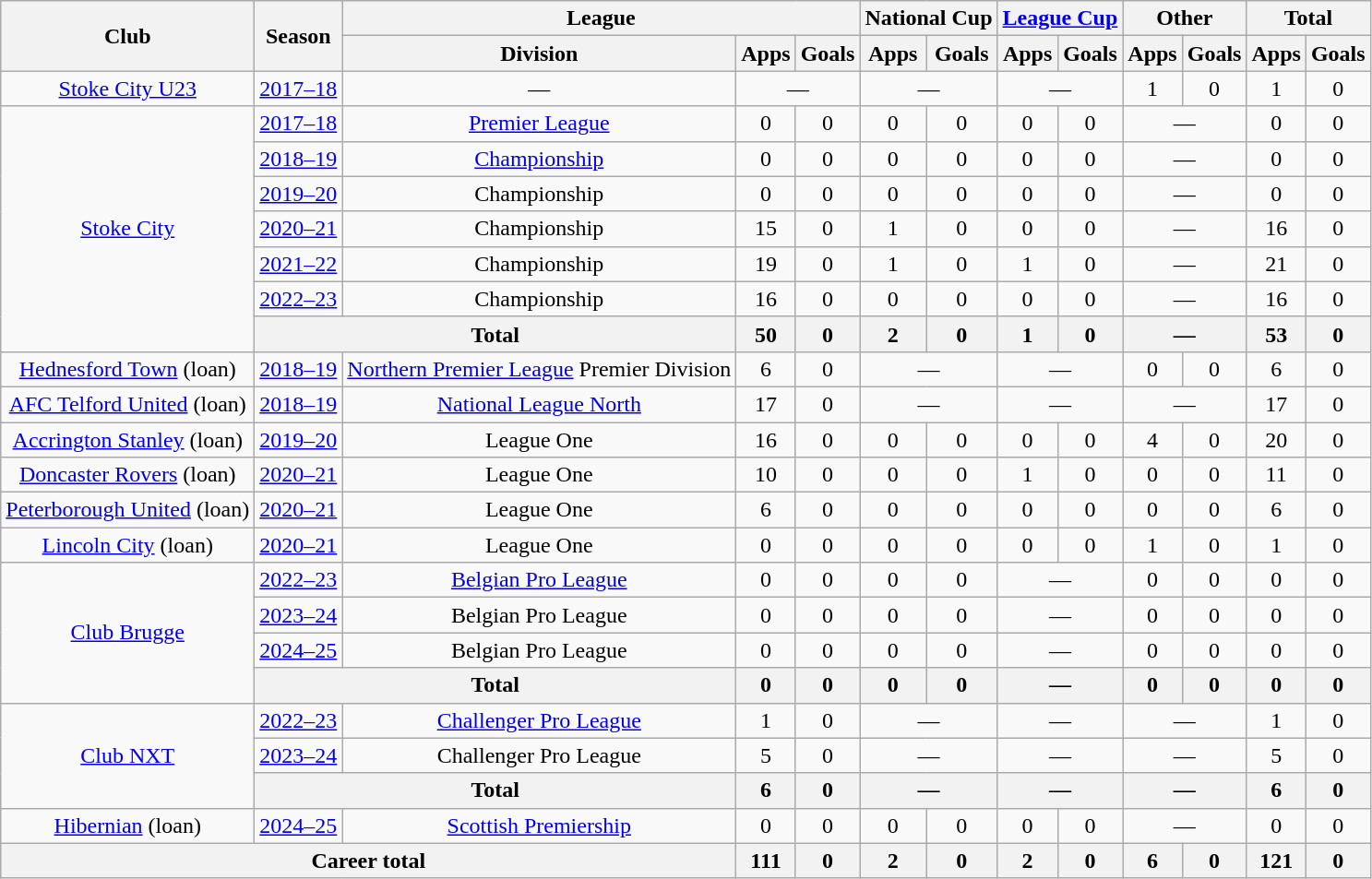<table class="wikitable" style="text-align: center;">
<tr>
<th rowspan="2">Club</th>
<th rowspan="2">Season</th>
<th colspan="3">League</th>
<th colspan="2">National Cup</th>
<th colspan="2"><a href='#'>League Cup</a></th>
<th colspan="2">Other</th>
<th colspan="2">Total</th>
</tr>
<tr>
<th>Division</th>
<th>Apps</th>
<th>Goals</th>
<th>Apps</th>
<th>Goals</th>
<th>Apps</th>
<th>Goals</th>
<th>Apps</th>
<th>Goals</th>
<th>Apps</th>
<th>Goals</th>
</tr>
<tr>
<td><a href='#'>Stoke City U23</a></td>
<td><a href='#'>2017–18</a></td>
<td colspan=1>—</td>
<td colspan=2>—</td>
<td colspan=2>—</td>
<td colspan=2>—</td>
<td>1</td>
<td>0</td>
<td>1</td>
<td>0</td>
</tr>
<tr>
<td rowspan=7><a href='#'>Stoke City</a></td>
<td><a href='#'>2017–18</a></td>
<td><a href='#'>Premier League</a></td>
<td>0</td>
<td>0</td>
<td>0</td>
<td>0</td>
<td>0</td>
<td>0</td>
<td colspan=2>—</td>
<td>0</td>
<td>0</td>
</tr>
<tr>
<td><a href='#'>2018–19</a></td>
<td><a href='#'>Championship</a></td>
<td>0</td>
<td>0</td>
<td>0</td>
<td>0</td>
<td>0</td>
<td>0</td>
<td colspan=2>—</td>
<td>0</td>
<td>0</td>
</tr>
<tr>
<td><a href='#'>2019–20</a></td>
<td>Championship</td>
<td>0</td>
<td>0</td>
<td>0</td>
<td>0</td>
<td>0</td>
<td>0</td>
<td colspan=2>—</td>
<td>0</td>
<td>0</td>
</tr>
<tr>
<td><a href='#'>2020–21</a></td>
<td>Championship</td>
<td>15</td>
<td>0</td>
<td>1</td>
<td>0</td>
<td>0</td>
<td>0</td>
<td colspan=2>—</td>
<td>16</td>
<td>0</td>
</tr>
<tr>
<td><a href='#'>2021–22</a></td>
<td>Championship</td>
<td>19</td>
<td>0</td>
<td>1</td>
<td>0</td>
<td>1</td>
<td>0</td>
<td colspan=2>—</td>
<td>21</td>
<td>0</td>
</tr>
<tr>
<td><a href='#'>2022–23</a></td>
<td>Championship</td>
<td>16</td>
<td>0</td>
<td>0</td>
<td>0</td>
<td>0</td>
<td>0</td>
<td colspan=2>—</td>
<td>16</td>
<td>0</td>
</tr>
<tr>
<th colspan="2">Total</th>
<th>50</th>
<th>0</th>
<th>2</th>
<th>0</th>
<th>1</th>
<th>0</th>
<th colspan=2>—</th>
<th>53</th>
<th>0</th>
</tr>
<tr>
<td><a href='#'>Hednesford Town</a> (loan)</td>
<td><a href='#'>2018–19</a></td>
<td><a href='#'>Northern Premier League</a> Premier Division</td>
<td>6</td>
<td>0</td>
<td colspan=2>—</td>
<td colspan=2>—</td>
<td>0</td>
<td>0</td>
<td>6</td>
<td>0</td>
</tr>
<tr>
<td><a href='#'>AFC Telford United</a> (loan)</td>
<td><a href='#'>2018–19</a></td>
<td><a href='#'>National League North</a></td>
<td>17</td>
<td>0</td>
<td colspan=2>—</td>
<td colspan=2>—</td>
<td colspan=2>—</td>
<td>17</td>
<td>0</td>
</tr>
<tr>
<td><a href='#'>Accrington Stanley</a> (loan)</td>
<td><a href='#'>2019–20</a></td>
<td>League One</td>
<td>16</td>
<td>0</td>
<td>0</td>
<td>0</td>
<td>0</td>
<td>0</td>
<td>4</td>
<td>0</td>
<td>20</td>
<td>0</td>
</tr>
<tr>
<td><a href='#'>Doncaster Rovers</a> (loan)</td>
<td><a href='#'>2020–21</a></td>
<td>League One</td>
<td>10</td>
<td>0</td>
<td>0</td>
<td>0</td>
<td>1</td>
<td>0</td>
<td>0</td>
<td>0</td>
<td>11</td>
<td>0</td>
</tr>
<tr>
<td><a href='#'>Peterborough United</a> (loan)</td>
<td><a href='#'>2020–21</a></td>
<td>League One</td>
<td>6</td>
<td>0</td>
<td>0</td>
<td>0</td>
<td>0</td>
<td>0</td>
<td>0</td>
<td>0</td>
<td>6</td>
<td>0</td>
</tr>
<tr>
<td><a href='#'>Lincoln City</a> (loan)</td>
<td><a href='#'>2020–21</a></td>
<td>League One</td>
<td>0</td>
<td>0</td>
<td>0</td>
<td>0</td>
<td>0</td>
<td>0</td>
<td>1</td>
<td>0</td>
<td>1</td>
<td>0</td>
</tr>
<tr>
<td rowspan=4><a href='#'>Club Brugge</a></td>
<td><a href='#'>2022–23</a></td>
<td><a href='#'>Belgian Pro League</a></td>
<td>0</td>
<td>0</td>
<td>0</td>
<td>0</td>
<td colspan="2">—</td>
<td>0</td>
<td>0</td>
<td>0</td>
<td>0</td>
</tr>
<tr>
<td><a href='#'>2023–24</a></td>
<td>Belgian Pro League</td>
<td>0</td>
<td>0</td>
<td>0</td>
<td>0</td>
<td colspan="2">—</td>
<td>0</td>
<td>0</td>
<td>0</td>
<td>0</td>
</tr>
<tr>
<td><a href='#'>2024–25</a></td>
<td>Belgian Pro League</td>
<td>0</td>
<td>0</td>
<td>0</td>
<td>0</td>
<td colspan="2">—</td>
<td>0</td>
<td>0</td>
<td>0</td>
<td>0</td>
</tr>
<tr>
<th colspan="2">Total</th>
<th>0</th>
<th>0</th>
<th>0</th>
<th>0</th>
<th colspan=2>—</th>
<th>0</th>
<th>0</th>
<th>0</th>
<th>0</th>
</tr>
<tr>
<td rowspan=3><a href='#'>Club NXT</a></td>
<td><a href='#'>2022–23</a></td>
<td><a href='#'>Challenger Pro League</a></td>
<td>1</td>
<td>0</td>
<td colspan="2">—</td>
<td colspan="2">—</td>
<td colspan="2">—</td>
<td>1</td>
<td>0</td>
</tr>
<tr>
<td><a href='#'>2023–24</a></td>
<td>Challenger Pro League</td>
<td>5</td>
<td>0</td>
<td colspan="2">—</td>
<td colspan="2">—</td>
<td colspan="2">—</td>
<td>5</td>
<td>0</td>
</tr>
<tr>
<th colspan="2">Total</th>
<th>6</th>
<th>0</th>
<th colspan=2>—</th>
<th colspan=2>—</th>
<th colspan=2>—</th>
<th>6</th>
<th>0</th>
</tr>
<tr>
<td><a href='#'>Hibernian</a> (loan)</td>
<td><a href='#'>2024–25</a></td>
<td><a href='#'>Scottish Premiership</a></td>
<td>0</td>
<td>0</td>
<td>0</td>
<td>0</td>
<td>0</td>
<td>0</td>
<td colspan="2">—</td>
<td>0</td>
<td>0</td>
</tr>
<tr>
<th colspan="3">Career total</th>
<th>111</th>
<th>0</th>
<th>2</th>
<th>0</th>
<th>2</th>
<th>0</th>
<th>6</th>
<th>0</th>
<th>121</th>
<th>0</th>
</tr>
</table>
